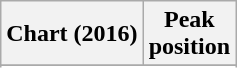<table class="wikitable plainrowheaders">
<tr>
<th scope="col">Chart (2016)</th>
<th scope="col">Peak<br>position</th>
</tr>
<tr>
</tr>
<tr>
</tr>
</table>
